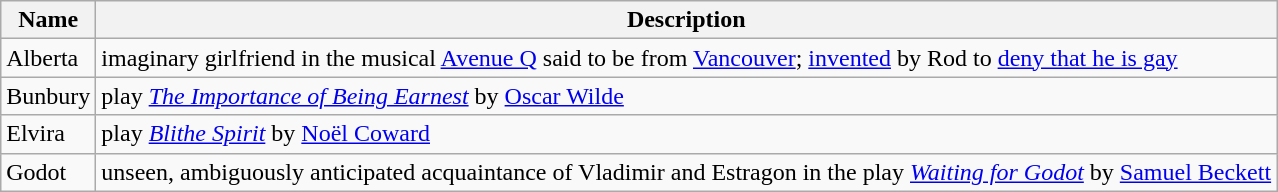<table class="wikitable sortable">
<tr>
<th>Name</th>
<th>Description</th>
</tr>
<tr>
<td>Alberta</td>
<td>imaginary girlfriend in the musical <a href='#'>Avenue Q</a> said to be from <a href='#'>Vancouver</a>; <a href='#'>invented</a> by Rod to <a href='#'>deny that he is gay</a></td>
</tr>
<tr>
<td>Bunbury</td>
<td>play <em><a href='#'>The Importance of Being Earnest</a></em> by <a href='#'>Oscar Wilde</a></td>
</tr>
<tr>
<td>Elvira</td>
<td>play <em><a href='#'>Blithe Spirit</a></em> by <a href='#'>Noël Coward</a></td>
</tr>
<tr>
<td>Godot</td>
<td>unseen, ambiguously anticipated acquaintance of Vladimir and Estragon in the play <em><a href='#'>Waiting for Godot</a></em> by <a href='#'>Samuel Beckett</a></td>
</tr>
</table>
